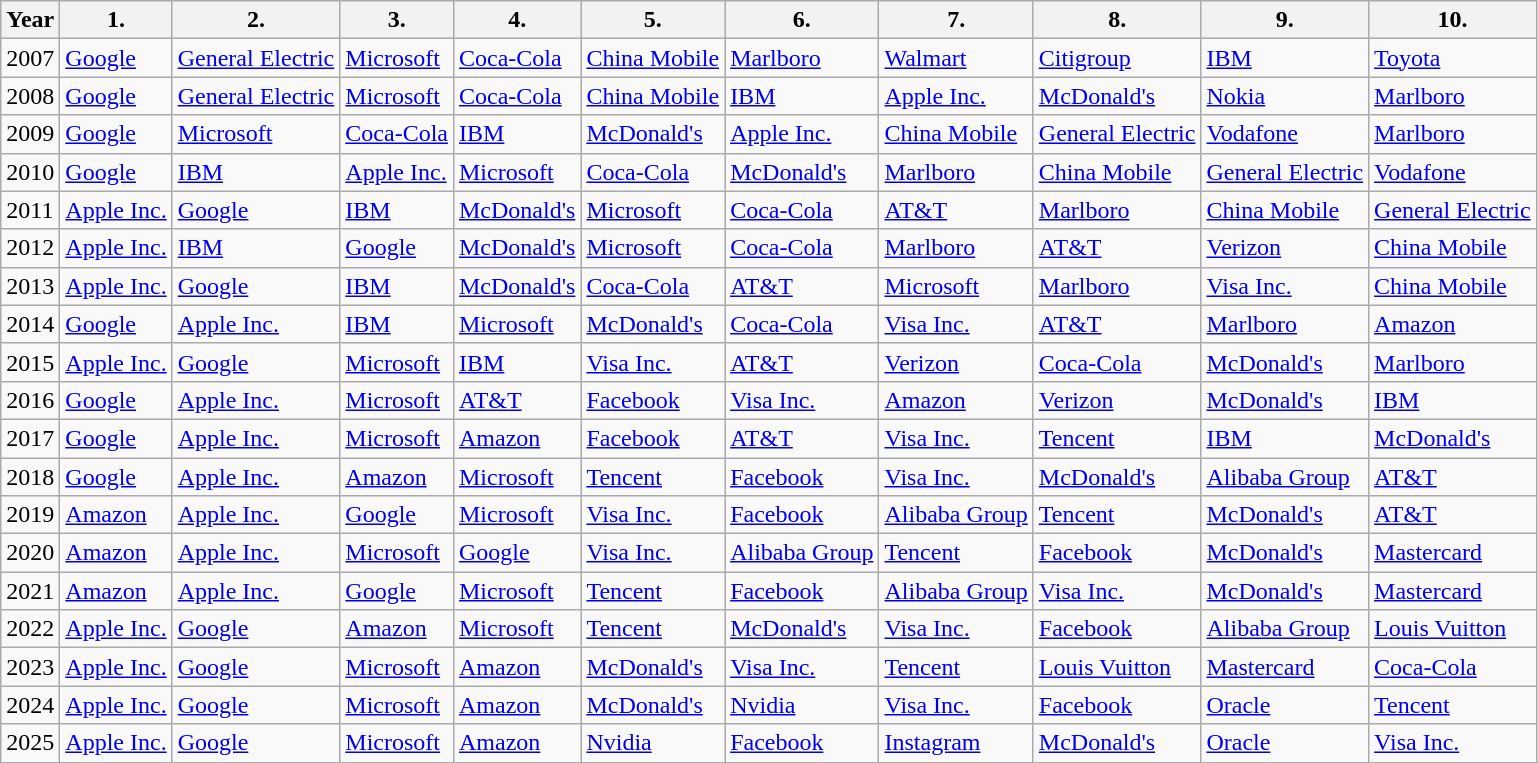<table class="wikitable">
<tr>
<th>Year</th>
<th>1.</th>
<th>2.</th>
<th>3.</th>
<th>4.</th>
<th>5.</th>
<th>6.</th>
<th>7.</th>
<th>8.</th>
<th>9.</th>
<th>10.</th>
</tr>
<tr>
<td>2007</td>
<td><a href='#'>Google</a></td>
<td><a href='#'>General Electric</a></td>
<td><a href='#'>Microsoft</a></td>
<td><a href='#'>Coca-Cola</a></td>
<td><a href='#'>China Mobile</a></td>
<td><a href='#'>Marlboro</a></td>
<td><a href='#'>Walmart</a></td>
<td><a href='#'>Citigroup</a></td>
<td><a href='#'>IBM</a></td>
<td><a href='#'>Toyota</a></td>
</tr>
<tr>
<td>2008</td>
<td><a href='#'>Google</a></td>
<td><a href='#'>General Electric</a></td>
<td><a href='#'>Microsoft</a></td>
<td><a href='#'>Coca-Cola</a></td>
<td><a href='#'>China Mobile</a></td>
<td><a href='#'>IBM</a></td>
<td><a href='#'>Apple Inc.</a></td>
<td><a href='#'>McDonald's</a></td>
<td><a href='#'>Nokia</a></td>
<td><a href='#'>Marlboro</a></td>
</tr>
<tr>
<td>2009</td>
<td><a href='#'>Google</a></td>
<td><a href='#'>Microsoft</a></td>
<td><a href='#'>Coca-Cola</a></td>
<td><a href='#'>IBM</a></td>
<td><a href='#'>McDonald's</a></td>
<td><a href='#'>Apple Inc.</a></td>
<td><a href='#'>China Mobile</a></td>
<td><a href='#'>General Electric</a></td>
<td><a href='#'>Vodafone</a></td>
<td><a href='#'>Marlboro</a></td>
</tr>
<tr>
<td>2010</td>
<td><a href='#'>Google</a></td>
<td><a href='#'>IBM</a></td>
<td><a href='#'>Apple Inc.</a></td>
<td><a href='#'>Microsoft</a></td>
<td><a href='#'>Coca-Cola</a></td>
<td><a href='#'>McDonald's</a></td>
<td><a href='#'>Marlboro</a></td>
<td><a href='#'>China Mobile</a></td>
<td><a href='#'>General Electric</a></td>
<td><a href='#'>Vodafone</a></td>
</tr>
<tr>
<td>2011</td>
<td><a href='#'>Apple Inc.</a></td>
<td><a href='#'>Google</a></td>
<td><a href='#'>IBM</a></td>
<td><a href='#'>McDonald's</a></td>
<td><a href='#'>Microsoft</a></td>
<td><a href='#'>Coca-Cola</a></td>
<td><a href='#'>AT&T</a></td>
<td><a href='#'>Marlboro</a></td>
<td><a href='#'>China Mobile</a></td>
<td><a href='#'>General Electric</a></td>
</tr>
<tr>
<td>2012</td>
<td><a href='#'>Apple Inc.</a></td>
<td><a href='#'>IBM</a></td>
<td><a href='#'>Google</a></td>
<td><a href='#'>McDonald's</a></td>
<td><a href='#'>Microsoft</a></td>
<td><a href='#'>Coca-Cola</a></td>
<td><a href='#'>Marlboro</a></td>
<td><a href='#'>AT&T</a></td>
<td><a href='#'>Verizon</a></td>
<td><a href='#'>China Mobile</a></td>
</tr>
<tr>
<td>2013</td>
<td><a href='#'>Apple Inc.</a></td>
<td><a href='#'>Google</a></td>
<td><a href='#'>IBM</a></td>
<td><a href='#'>McDonald's</a></td>
<td><a href='#'>Coca-Cola</a></td>
<td><a href='#'>AT&T</a></td>
<td><a href='#'>Microsoft</a></td>
<td><a href='#'>Marlboro</a></td>
<td><a href='#'>Visa Inc.</a></td>
<td><a href='#'>China Mobile</a></td>
</tr>
<tr>
<td>2014</td>
<td><a href='#'>Google</a></td>
<td><a href='#'>Apple Inc.</a></td>
<td><a href='#'>IBM</a></td>
<td><a href='#'>Microsoft</a></td>
<td><a href='#'>McDonald's</a></td>
<td><a href='#'>Coca-Cola</a></td>
<td><a href='#'>Visa Inc.</a></td>
<td><a href='#'>AT&T</a></td>
<td><a href='#'>Marlboro</a></td>
<td><a href='#'>Amazon</a></td>
</tr>
<tr>
<td>2015</td>
<td><a href='#'>Apple Inc.</a></td>
<td><a href='#'>Google</a></td>
<td><a href='#'>Microsoft</a></td>
<td><a href='#'>IBM</a></td>
<td><a href='#'>Visa Inc.</a></td>
<td><a href='#'>AT&T</a></td>
<td><a href='#'>Verizon</a></td>
<td><a href='#'>Coca-Cola</a></td>
<td><a href='#'>McDonald's</a></td>
<td><a href='#'>Marlboro</a></td>
</tr>
<tr>
<td>2016</td>
<td><a href='#'>Google</a></td>
<td><a href='#'>Apple Inc.</a></td>
<td><a href='#'>Microsoft</a></td>
<td><a href='#'>AT&T</a></td>
<td><a href='#'>Facebook</a></td>
<td><a href='#'>Visa Inc.</a></td>
<td><a href='#'>Amazon</a></td>
<td><a href='#'>Verizon</a></td>
<td><a href='#'>McDonald's</a></td>
<td><a href='#'>IBM</a></td>
</tr>
<tr>
<td>2017</td>
<td><a href='#'>Google</a></td>
<td><a href='#'>Apple Inc.</a></td>
<td><a href='#'>Microsoft</a></td>
<td><a href='#'>Amazon</a></td>
<td><a href='#'>Facebook</a></td>
<td><a href='#'>AT&T</a></td>
<td><a href='#'>Visa Inc.</a></td>
<td><a href='#'>Tencent</a></td>
<td><a href='#'>IBM</a></td>
<td><a href='#'>McDonald's</a></td>
</tr>
<tr>
<td>2018</td>
<td><a href='#'>Google</a></td>
<td><a href='#'>Apple Inc.</a></td>
<td><a href='#'>Amazon</a></td>
<td><a href='#'>Microsoft</a></td>
<td><a href='#'>Tencent</a></td>
<td><a href='#'>Facebook</a></td>
<td><a href='#'>Visa Inc.</a></td>
<td><a href='#'>McDonald's</a></td>
<td><a href='#'>Alibaba Group</a></td>
<td><a href='#'>AT&T</a></td>
</tr>
<tr>
<td>2019</td>
<td><a href='#'>Amazon</a></td>
<td><a href='#'>Apple Inc.</a></td>
<td><a href='#'>Google</a></td>
<td><a href='#'>Microsoft</a></td>
<td><a href='#'>Visa Inc.</a></td>
<td><a href='#'>Facebook</a></td>
<td><a href='#'>Alibaba Group</a></td>
<td><a href='#'>Tencent</a></td>
<td><a href='#'>McDonald's</a></td>
<td><a href='#'>AT&T</a></td>
</tr>
<tr>
<td>2020</td>
<td><a href='#'>Amazon</a></td>
<td><a href='#'>Apple Inc.</a></td>
<td><a href='#'>Microsoft</a></td>
<td><a href='#'>Google</a></td>
<td><a href='#'>Visa Inc.</a></td>
<td><a href='#'>Alibaba Group</a></td>
<td><a href='#'>Tencent</a></td>
<td><a href='#'>Facebook</a></td>
<td><a href='#'>McDonald's</a></td>
<td><a href='#'>Mastercard</a></td>
</tr>
<tr>
<td>2021</td>
<td><a href='#'>Amazon</a></td>
<td><a href='#'>Apple Inc.</a></td>
<td><a href='#'>Google</a></td>
<td><a href='#'>Microsoft</a></td>
<td><a href='#'>Tencent</a></td>
<td><a href='#'>Facebook</a></td>
<td><a href='#'>Alibaba Group</a></td>
<td><a href='#'>Visa Inc.</a></td>
<td><a href='#'>McDonald's</a></td>
<td><a href='#'>Mastercard</a></td>
</tr>
<tr>
<td>2022</td>
<td><a href='#'>Apple Inc.</a></td>
<td><a href='#'>Google</a></td>
<td><a href='#'>Amazon</a></td>
<td><a href='#'>Microsoft</a></td>
<td><a href='#'>Tencent</a></td>
<td><a href='#'>McDonald's</a></td>
<td><a href='#'>Visa Inc.</a></td>
<td><a href='#'>Facebook</a></td>
<td><a href='#'>Alibaba Group</a></td>
<td><a href='#'>Louis Vuitton</a></td>
</tr>
<tr>
<td>2023</td>
<td><a href='#'>Apple Inc.</a></td>
<td><a href='#'>Google</a></td>
<td><a href='#'>Microsoft</a></td>
<td><a href='#'>Amazon</a></td>
<td><a href='#'>McDonald's</a></td>
<td><a href='#'>Visa Inc.</a></td>
<td><a href='#'>Tencent</a></td>
<td><a href='#'>Louis Vuitton</a></td>
<td><a href='#'>Mastercard</a></td>
<td><a href='#'>Coca-Cola</a></td>
</tr>
<tr>
<td>2024</td>
<td><a href='#'>Apple Inc.</a></td>
<td><a href='#'>Google</a></td>
<td><a href='#'>Microsoft</a></td>
<td><a href='#'>Amazon</a></td>
<td><a href='#'>McDonald's</a></td>
<td><a href='#'>Nvidia</a></td>
<td><a href='#'>Visa Inc.</a></td>
<td><a href='#'>Facebook</a></td>
<td><a href='#'>Oracle</a></td>
<td><a href='#'>Tencent</a></td>
</tr>
<tr>
<td>2025</td>
<td><a href='#'>Apple Inc.</a></td>
<td><a href='#'>Google</a></td>
<td><a href='#'>Microsoft</a></td>
<td><a href='#'>Amazon</a></td>
<td><a href='#'>Nvidia</a></td>
<td><a href='#'>Facebook</a></td>
<td><a href='#'>Instagram</a></td>
<td><a href='#'>McDonald's</a></td>
<td><a href='#'>Oracle</a></td>
<td><a href='#'>Visa Inc.</a></td>
</tr>
</table>
